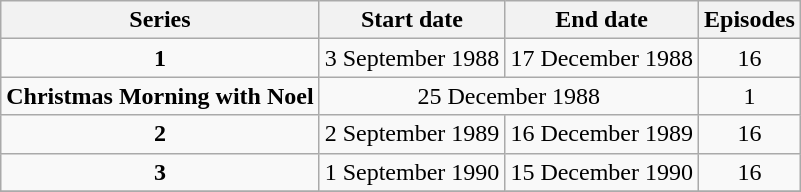<table class="wikitable" style="text-align:center;">
<tr>
<th>Series</th>
<th>Start date</th>
<th>End date</th>
<th>Episodes</th>
</tr>
<tr>
<td><strong>1</strong></td>
<td>3 September 1988</td>
<td>17 December 1988</td>
<td>16</td>
</tr>
<tr>
<td><strong>Christmas Morning with Noel</strong></td>
<td colspan="2">25 December 1988</td>
<td>1</td>
</tr>
<tr>
<td><strong>2</strong></td>
<td>2 September 1989</td>
<td>16 December 1989</td>
<td>16</td>
</tr>
<tr>
<td><strong>3</strong></td>
<td>1 September 1990</td>
<td>15 December 1990</td>
<td>16</td>
</tr>
<tr>
</tr>
</table>
